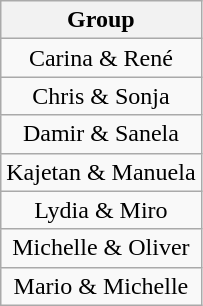<table class="wikitable" style="text-align:center;">
<tr>
<th>Group</th>
</tr>
<tr>
<td>Carina & René</td>
</tr>
<tr>
<td>Chris & Sonja</td>
</tr>
<tr>
<td>Damir & Sanela</td>
</tr>
<tr>
<td>Kajetan & Manuela</td>
</tr>
<tr>
<td>Lydia & Miro</td>
</tr>
<tr>
<td>Michelle & Oliver</td>
</tr>
<tr>
<td>Mario & Michelle</td>
</tr>
</table>
